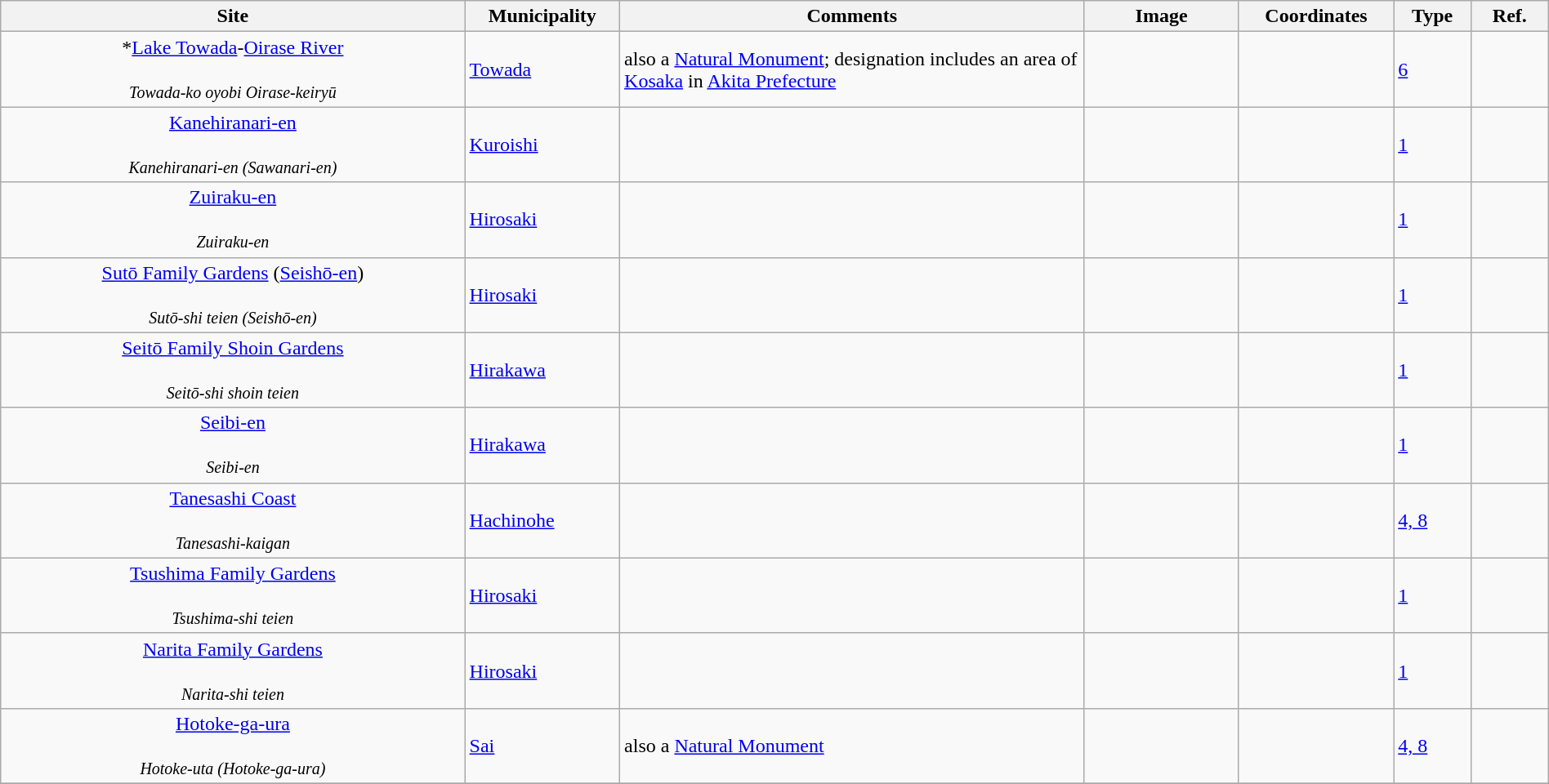<table class="wikitable sortable"  style="width:100%;">
<tr>
<th width="30%" align="left">Site</th>
<th width="10%" align="left">Municipality</th>
<th width="30%" align="left" class="unsortable">Comments</th>
<th width="10%" align="left"  class="unsortable">Image</th>
<th width="10%" align="left" class="unsortable">Coordinates</th>
<th width="5%" align="left">Type</th>
<th width="5%" align="left"  class="unsortable">Ref.</th>
</tr>
<tr>
<td align="center">*<a href='#'>Lake Towada</a>-<a href='#'>Oirase River</a><br><br><small><em>Towada-ko oyobi Oirase-keiryū</em></small></td>
<td><a href='#'>Towada</a></td>
<td>also a <a href='#'>Natural Monument</a>; designation includes an area of <a href='#'>Kosaka</a> in <a href='#'>Akita Prefecture</a></td>
<td></td>
<td></td>
<td><a href='#'>6</a></td>
<td></td>
</tr>
<tr>
<td align="center"><a href='#'>Kanehiranari-en</a><br><br><small><em>Kanehiranari-en (Sawanari-en)</em></small></td>
<td><a href='#'>Kuroishi</a></td>
<td></td>
<td></td>
<td></td>
<td><a href='#'>1</a></td>
<td></td>
</tr>
<tr>
<td align="center"><a href='#'>Zuiraku-en</a><br><br><small><em>Zuiraku-en</em></small></td>
<td><a href='#'>Hirosaki</a></td>
<td></td>
<td align="center"></td>
<td></td>
<td><a href='#'>1</a></td>
<td></td>
</tr>
<tr>
<td align="center"><a href='#'>Sutō Family Gardens</a> (<a href='#'>Seishō-en</a>)<br><br><small><em>Sutō-shi teien (Seishō-en)</em></small></td>
<td><a href='#'>Hirosaki</a></td>
<td></td>
<td></td>
<td></td>
<td><a href='#'>1</a></td>
<td></td>
</tr>
<tr>
<td align="center"><a href='#'>Seitō Family Shoin Gardens</a><br><br><small><em>Seitō-shi shoin teien</em></small></td>
<td><a href='#'>Hirakawa</a></td>
<td></td>
<td></td>
<td></td>
<td><a href='#'>1</a></td>
<td></td>
</tr>
<tr>
<td align="center"><a href='#'>Seibi-en</a><br><br><small><em>Seibi-en</em></small></td>
<td><a href='#'>Hirakawa</a></td>
<td></td>
<td></td>
<td></td>
<td><a href='#'>1</a></td>
<td></td>
</tr>
<tr>
<td align="center"><a href='#'>Tanesashi Coast</a><br><br><small><em>Tanesashi-kaigan</em></small></td>
<td><a href='#'>Hachinohe</a></td>
<td></td>
<td></td>
<td></td>
<td><a href='#'>4, 8</a></td>
<td></td>
</tr>
<tr>
<td align="center"><a href='#'>Tsushima Family Gardens</a><br><br><small><em>Tsushima-shi teien</em></small></td>
<td><a href='#'>Hirosaki</a></td>
<td></td>
<td></td>
<td></td>
<td><a href='#'>1</a></td>
<td></td>
</tr>
<tr>
<td align="center"><a href='#'>Narita Family Gardens</a><br><br><small><em>Narita-shi teien</em></small></td>
<td><a href='#'>Hirosaki</a></td>
<td></td>
<td></td>
<td></td>
<td><a href='#'>1</a></td>
<td></td>
</tr>
<tr>
<td align="center"><a href='#'>Hotoke-ga-ura</a><br><br><small><em>Hotoke-uta (Hotoke-ga-ura)</em></small></td>
<td><a href='#'>Sai</a></td>
<td>also a <a href='#'>Natural Monument</a></td>
<td></td>
<td></td>
<td><a href='#'>4, 8</a></td>
<td></td>
</tr>
<tr>
</tr>
</table>
